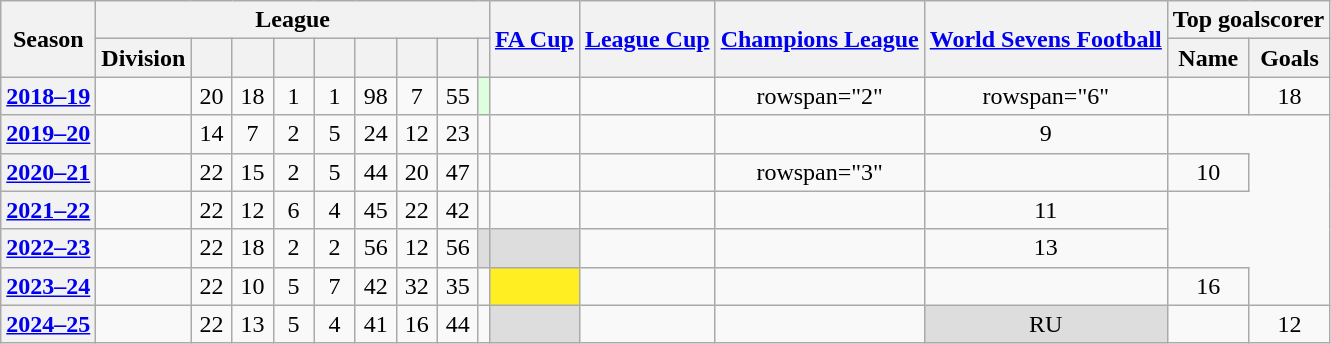<table class="wikitable sortable plainrowheaders" style="text-align: center">
<tr>
<th rowspan=2 scope=col>Season</th>
<th colspan=9 scope=col>League</th>
<th rowspan=2 scope=col><a href='#'>FA Cup</a></th>
<th rowspan=2 scope=col><a href='#'>League Cup</a></th>
<th rowspan=2 scope=col><a href='#'>Champions League</a></th>
<th rowspan=2 scope=col><a href='#'>World Sevens Football</a></th>
<th colspan=2 scope=col>Top goalscorer</th>
</tr>
<tr>
<th scope=col>Division</th>
<th width=20 scope=col></th>
<th width=20 scope=col></th>
<th width=20 scope=col></th>
<th width=20 scope=col></th>
<th width=20 scope=col></th>
<th width=20 scope=col></th>
<th width=20 scope=col></th>
<th scope=col></th>
<th scope=col>Name</th>
<th scope=col>Goals</th>
</tr>
<tr>
<th scope=row><a href='#'>2018–19</a></th>
<td></td>
<td>20</td>
<td>18</td>
<td>1</td>
<td>1</td>
<td>98</td>
<td>7</td>
<td>55</td>
<td style=background-color:#dfd></td>
<td><a href='#'></a></td>
<td><a href='#'></a></td>
<td>rowspan="2"</td>
<td>rowspan="6"</td>
<td style=text-align:left></td>
<td>18</td>
</tr>
<tr>
<th scope=row><a href='#'>2019–20</a></th>
<td></td>
<td>14</td>
<td>7</td>
<td>2</td>
<td>5</td>
<td>24</td>
<td>12</td>
<td>23</td>
<td></td>
<td><a href='#'></a></td>
<td><a href='#'></a></td>
<td style=text-align:left></td>
<td>9</td>
</tr>
<tr>
<th scope=row><a href='#'>2020–21</a></th>
<td></td>
<td>22</td>
<td>15</td>
<td>2</td>
<td>5</td>
<td>44</td>
<td>20</td>
<td>47</td>
<td></td>
<td><a href='#'></a></td>
<td><a href='#'></a></td>
<td>rowspan="3"</td>
<td style=text-align:left></td>
<td>10</td>
</tr>
<tr>
<th scope=row><a href='#'>2021–22</a></th>
<td></td>
<td>22</td>
<td>12</td>
<td>6</td>
<td>4</td>
<td>45</td>
<td>22</td>
<td>42</td>
<td></td>
<td><a href='#'></a></td>
<td><a href='#'></a></td>
<td style=text-align:left></td>
<td>11</td>
</tr>
<tr>
<th scope=row><a href='#'>2022–23</a></th>
<td></td>
<td>22</td>
<td>18</td>
<td>2</td>
<td>2</td>
<td>56</td>
<td>12</td>
<td>56</td>
<td style="background-color:#DDD"></td>
<td style="background-color:#DDD"><a href='#'></a></td>
<td><a href='#'></a></td>
<td style=text-align:left></td>
<td>13</td>
</tr>
<tr>
<th scope=row><a href='#'>2023–24</a></th>
<td></td>
<td>22</td>
<td>10</td>
<td>5</td>
<td>7</td>
<td>42</td>
<td>32</td>
<td>35</td>
<td></td>
<td style="background-color:#FE2"><a href='#'></a></td>
<td><a href='#'></a></td>
<td><a href='#'></a></td>
<td style=text-align:left></td>
<td>16</td>
</tr>
<tr>
<th scope=row><a href='#'>2024–25</a></th>
<td></td>
<td>22</td>
<td>13</td>
<td>5</td>
<td>4</td>
<td>41</td>
<td>16</td>
<td>44</td>
<td></td>
<td style="background-color:#DDD"><a href='#'></a></td>
<td><a href='#'></a></td>
<td></td>
<td style="background-color:#DDD">RU</td>
<td style=text-align:left></td>
<td>12</td>
</tr>
</table>
